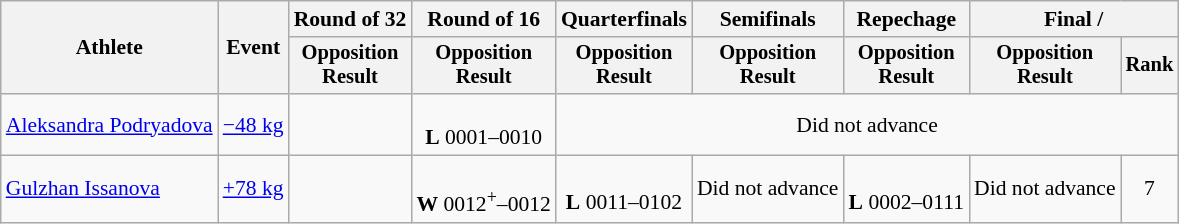<table class="wikitable" style="font-size:90%;">
<tr>
<th rowspan="2">Athlete</th>
<th rowspan="2">Event</th>
<th>Round of 32</th>
<th>Round of 16</th>
<th>Quarterfinals</th>
<th>Semifinals</th>
<th>Repechage</th>
<th colspan=2>Final / </th>
</tr>
<tr style="font-size:95%">
<th>Opposition<br>Result</th>
<th>Opposition<br>Result</th>
<th>Opposition<br>Result</th>
<th>Opposition<br>Result</th>
<th>Opposition<br>Result</th>
<th>Opposition<br>Result</th>
<th>Rank</th>
</tr>
<tr align=center>
<td align=left><a href='#'>Aleksandra Podryadova</a></td>
<td align=left><a href='#'>−48 kg</a></td>
<td></td>
<td><br><strong>L</strong> 0001–0010</td>
<td colspan=5>Did not advance</td>
</tr>
<tr align=center>
<td align=left><a href='#'>Gulzhan Issanova</a></td>
<td align=left><a href='#'>+78 kg</a></td>
<td></td>
<td><br><strong>W</strong> 0012<sup>+</sup>–0012</td>
<td><br><strong>L</strong> 0011–0102</td>
<td>Did not advance</td>
<td><br><strong>L</strong> 0002–0111</td>
<td>Did not advance</td>
<td>7</td>
</tr>
</table>
